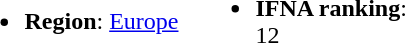<table>
<tr>
<td width=150px><br><ul><li><strong>Region</strong>: <a href='#'>Europe</a></li></ul></td>
<td width=150px><br><ul><li><strong>IFNA ranking</strong>: 12</li></ul></td>
</tr>
</table>
